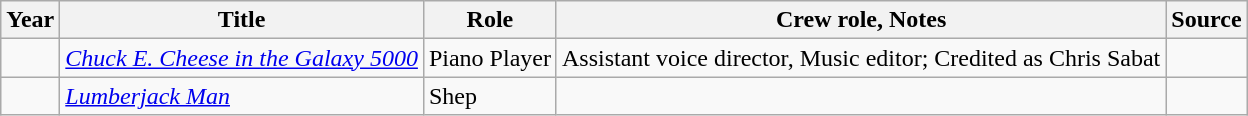<table class="wikitable sortable plainrowheaders">
<tr>
<th>Year</th>
<th>Title</th>
<th>Role</th>
<th class="unsortable">Crew role, Notes</th>
<th class="unsortable">Source</th>
</tr>
<tr>
<td></td>
<td><em><a href='#'>Chuck E. Cheese in the Galaxy 5000</a></em></td>
<td>Piano Player</td>
<td>Assistant voice director, Music editor; Credited as Chris Sabat</td>
<td></td>
</tr>
<tr>
<td></td>
<td><em><a href='#'>Lumberjack Man</a></em></td>
<td>Shep</td>
<td></td>
<td></td>
</tr>
</table>
